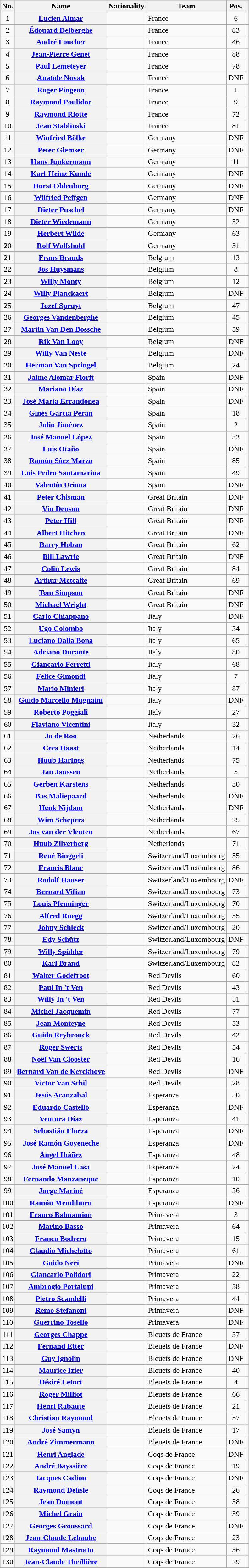<table class="wikitable plainrowheaders sortable">
<tr>
<th scope="col">No.</th>
<th scope="col">Name</th>
<th scope="col">Nationality</th>
<th scope="col">Team</th>
<th scope="col" data-sort-type="number">Pos.</th>
<th scope="col" class="unsortable"></th>
</tr>
<tr>
<td style="text-align:center;">1</td>
<th scope="row"><a href='#'>Lucien Aimar</a></th>
<td></td>
<td>France</td>
<td style="text-align:center;">6</td>
<td style="text-align:center;"></td>
</tr>
<tr>
<td style="text-align:center;">2</td>
<th scope="row"><a href='#'>Édouard Delberghe</a></th>
<td></td>
<td>France</td>
<td style="text-align:center;">83</td>
<td style="text-align:center;"></td>
</tr>
<tr>
<td style="text-align:center;">3</td>
<th scope="row"><a href='#'>André Foucher</a></th>
<td></td>
<td>France</td>
<td style="text-align:center;">46</td>
<td style="text-align:center;"></td>
</tr>
<tr>
<td style="text-align:center;">4</td>
<th scope="row"><a href='#'>Jean-Pierre Genet</a></th>
<td></td>
<td>France</td>
<td style="text-align:center;">88</td>
<td style="text-align:center;"></td>
</tr>
<tr>
<td style="text-align:center;">5</td>
<th scope="row"><a href='#'>Paul Lemeteyer</a></th>
<td></td>
<td>France</td>
<td style="text-align:center;">78</td>
<td style="text-align:center;"></td>
</tr>
<tr>
<td style="text-align:center;">6</td>
<th scope="row"><a href='#'>Anatole Novak</a></th>
<td></td>
<td>France</td>
<td style="text-align:center;" data-sort-value="89">DNF</td>
<td style="text-align:center;"></td>
</tr>
<tr>
<td style="text-align:center;">7</td>
<th scope="row"><a href='#'>Roger Pingeon</a></th>
<td></td>
<td>France</td>
<td style="text-align:center;">1</td>
<td style="text-align:center;"></td>
</tr>
<tr>
<td style="text-align:center;">8</td>
<th scope="row"><a href='#'>Raymond Poulidor</a></th>
<td></td>
<td>France</td>
<td style="text-align:center;">9</td>
<td style="text-align:center;"></td>
</tr>
<tr>
<td style="text-align:center;">9</td>
<th scope="row"><a href='#'>Raymond Riotte</a></th>
<td></td>
<td>France</td>
<td style="text-align:center;">72</td>
<td style="text-align:center;"></td>
</tr>
<tr>
<td style="text-align:center;">10</td>
<th scope="row"><a href='#'>Jean Stablinski</a></th>
<td></td>
<td>France</td>
<td style="text-align:center;">81</td>
<td style="text-align:center;"></td>
</tr>
<tr>
<td style="text-align:center;">11</td>
<th scope="row"><a href='#'>Winfried Bölke</a></th>
<td></td>
<td>Germany</td>
<td style="text-align:center;" data-sort-value="89">DNF</td>
<td style="text-align:center;"></td>
</tr>
<tr>
<td style="text-align:center;">12</td>
<th scope="row"><a href='#'>Peter Glemser</a></th>
<td></td>
<td>Germany</td>
<td style="text-align:center;" data-sort-value="89">DNF</td>
<td style="text-align:center;"></td>
</tr>
<tr>
<td style="text-align:center;">13</td>
<th scope="row"><a href='#'>Hans Junkermann</a></th>
<td></td>
<td>Germany</td>
<td style="text-align:center;">11</td>
<td style="text-align:center;"></td>
</tr>
<tr>
<td style="text-align:center;">14</td>
<th scope="row"><a href='#'>Karl-Heinz Kunde</a></th>
<td></td>
<td>Germany</td>
<td style="text-align:center;" data-sort-value="89">DNF</td>
<td style="text-align:center;"></td>
</tr>
<tr>
<td style="text-align:center;">15</td>
<th scope="row"><a href='#'>Horst Oldenburg</a></th>
<td></td>
<td>Germany</td>
<td style="text-align:center;" data-sort-value="89">DNF</td>
<td style="text-align:center;"></td>
</tr>
<tr>
<td style="text-align:center;">16</td>
<th scope="row"><a href='#'>Wilfried Peffgen</a></th>
<td></td>
<td>Germany</td>
<td style="text-align:center;" data-sort-value="89">DNF</td>
<td style="text-align:center;"></td>
</tr>
<tr>
<td style="text-align:center;">17</td>
<th scope="row"><a href='#'>Dieter Puschel</a></th>
<td></td>
<td>Germany</td>
<td style="text-align:center;" data-sort-value="89">DNF</td>
<td style="text-align:center;"></td>
</tr>
<tr>
<td style="text-align:center;">18</td>
<th scope="row"><a href='#'>Dieter Wiedemann</a></th>
<td></td>
<td>Germany</td>
<td style="text-align:center;">52</td>
<td style="text-align:center;"></td>
</tr>
<tr>
<td style="text-align:center;">19</td>
<th scope="row"><a href='#'>Herbert Wilde</a></th>
<td></td>
<td>Germany</td>
<td style="text-align:center;">63</td>
<td style="text-align:center;"></td>
</tr>
<tr>
<td style="text-align:center;">20</td>
<th scope="row"><a href='#'>Rolf Wolfshohl</a></th>
<td></td>
<td>Germany</td>
<td style="text-align:center;">31</td>
<td style="text-align:center;"></td>
</tr>
<tr>
<td style="text-align:center;">21</td>
<th scope="row"><a href='#'>Frans Brands</a></th>
<td></td>
<td>Belgium</td>
<td style="text-align:center;">13</td>
<td style="text-align:center;"></td>
</tr>
<tr>
<td style="text-align:center;">22</td>
<th scope="row"><a href='#'>Jos Huysmans</a></th>
<td></td>
<td>Belgium</td>
<td style="text-align:center;">8</td>
<td style="text-align:center;"></td>
</tr>
<tr>
<td style="text-align:center;">23</td>
<th scope="row"><a href='#'>Willy Monty</a></th>
<td></td>
<td>Belgium</td>
<td style="text-align:center;">12</td>
<td style="text-align:center;"></td>
</tr>
<tr>
<td style="text-align:center;">24</td>
<th scope="row"><a href='#'>Willy Planckaert</a></th>
<td></td>
<td>Belgium</td>
<td style="text-align:center;" data-sort-value="89">DNF</td>
<td style="text-align:center;"></td>
</tr>
<tr>
<td style="text-align:center;">25</td>
<th scope="row"><a href='#'>Jozef Spruyt</a></th>
<td></td>
<td>Belgium</td>
<td style="text-align:center;">47</td>
<td style="text-align:center;"></td>
</tr>
<tr>
<td style="text-align:center;">26</td>
<th scope="row"><a href='#'>Georges Vandenberghe</a></th>
<td></td>
<td>Belgium</td>
<td style="text-align:center;">45</td>
<td style="text-align:center;"></td>
</tr>
<tr>
<td style="text-align:center;">27</td>
<th scope="row"><a href='#'>Martin Van Den Bossche</a></th>
<td></td>
<td>Belgium</td>
<td style="text-align:center;">59</td>
<td style="text-align:center;"></td>
</tr>
<tr>
<td style="text-align:center;">28</td>
<th scope="row"><a href='#'>Rik Van Looy</a></th>
<td></td>
<td>Belgium</td>
<td style="text-align:center;" data-sort-value="89">DNF</td>
<td style="text-align:center;"></td>
</tr>
<tr>
<td style="text-align:center;">29</td>
<th scope="row"><a href='#'>Willy Van Neste</a></th>
<td></td>
<td>Belgium</td>
<td style="text-align:center;" data-sort-value="89">DNF</td>
<td style="text-align:center;"></td>
</tr>
<tr>
<td style="text-align:center;">30</td>
<th scope="row"><a href='#'>Herman Van Springel</a></th>
<td></td>
<td>Belgium</td>
<td style="text-align:center;">24</td>
<td style="text-align:center;"></td>
</tr>
<tr>
<td style="text-align:center;">31</td>
<th scope="row"><a href='#'>Jaime Alomar Florit</a></th>
<td></td>
<td>Spain</td>
<td style="text-align:center;" data-sort-value="89">DNF</td>
<td style="text-align:center;"></td>
</tr>
<tr>
<td style="text-align:center;">32</td>
<th scope="row"><a href='#'>Mariano Díaz</a></th>
<td></td>
<td>Spain</td>
<td style="text-align:center;" data-sort-value="89">DNF</td>
<td style="text-align:center;"></td>
</tr>
<tr>
<td style="text-align:center;">33</td>
<th scope="row"><a href='#'>José María Errandonea</a></th>
<td></td>
<td>Spain</td>
<td style="text-align:center;" data-sort-value="89">DNF</td>
<td style="text-align:center;"></td>
</tr>
<tr>
<td style="text-align:center;">34</td>
<th scope="row"><a href='#'>Ginés García Perán</a></th>
<td></td>
<td>Spain</td>
<td style="text-align:center;">18</td>
<td style="text-align:center;"></td>
</tr>
<tr>
<td style="text-align:center;">35</td>
<th scope="row"><a href='#'>Julio Jiménez</a></th>
<td></td>
<td>Spain</td>
<td style="text-align:center;">2</td>
<td style="text-align:center;"></td>
</tr>
<tr>
<td style="text-align:center;">36</td>
<th scope="row"><a href='#'>José Manuel López</a></th>
<td></td>
<td>Spain</td>
<td style="text-align:center;">33</td>
<td style="text-align:center;"></td>
</tr>
<tr>
<td style="text-align:center;">37</td>
<th scope="row"><a href='#'>Luis Otaño</a></th>
<td></td>
<td>Spain</td>
<td style="text-align:center;" data-sort-value="89">DNF</td>
<td style="text-align:center;"></td>
</tr>
<tr>
<td style="text-align:center;">38</td>
<th scope="row"><a href='#'>Ramón Sáez Marzo</a></th>
<td></td>
<td>Spain</td>
<td style="text-align:center;">85</td>
<td style="text-align:center;"></td>
</tr>
<tr>
<td style="text-align:center;">39</td>
<th scope="row"><a href='#'>Luis Pedro Santamarina</a></th>
<td></td>
<td>Spain</td>
<td style="text-align:center;">49</td>
<td style="text-align:center;"></td>
</tr>
<tr>
<td style="text-align:center;">40</td>
<th scope="row"><a href='#'>Valentín Uriona</a></th>
<td></td>
<td>Spain</td>
<td style="text-align:center;" data-sort-value="89">DNF</td>
<td style="text-align:center;"></td>
</tr>
<tr>
<td style="text-align:center;">41</td>
<th scope="row"><a href='#'>Peter Chisman</a></th>
<td></td>
<td>Great Britain</td>
<td style="text-align:center;" data-sort-value="89">DNF</td>
<td style="text-align:center;"></td>
</tr>
<tr>
<td style="text-align:center;">42</td>
<th scope="row"><a href='#'>Vin Denson</a></th>
<td></td>
<td>Great Britain</td>
<td style="text-align:center;" data-sort-value="89">DNF</td>
<td style="text-align:center;"></td>
</tr>
<tr>
<td style="text-align:center;">43</td>
<th scope="row"><a href='#'>Peter Hill</a></th>
<td></td>
<td>Great Britain</td>
<td style="text-align:center;" data-sort-value="89">DNF</td>
<td style="text-align:center;"></td>
</tr>
<tr>
<td style="text-align:center;">44</td>
<th scope="row"><a href='#'>Albert Hitchen</a></th>
<td></td>
<td>Great Britain</td>
<td style="text-align:center;" data-sort-value="89">DNF</td>
<td style="text-align:center;"></td>
</tr>
<tr>
<td style="text-align:center;">45</td>
<th scope="row"><a href='#'>Barry Hoban</a></th>
<td></td>
<td>Great Britain</td>
<td style="text-align:center;">62</td>
<td style="text-align:center;"></td>
</tr>
<tr>
<td style="text-align:center;">46</td>
<th scope="row"><a href='#'>Bill Lawrie</a></th>
<td></td>
<td>Great Britain</td>
<td style="text-align:center;" data-sort-value="89">DNF</td>
<td style="text-align:center;"></td>
</tr>
<tr>
<td style="text-align:center;">47</td>
<th scope="row"><a href='#'>Colin Lewis</a></th>
<td></td>
<td>Great Britain</td>
<td style="text-align:center;">84</td>
<td style="text-align:center;"></td>
</tr>
<tr>
<td style="text-align:center;">48</td>
<th scope="row"><a href='#'>Arthur Metcalfe</a></th>
<td></td>
<td>Great Britain</td>
<td style="text-align:center;">69</td>
<td style="text-align:center;"></td>
</tr>
<tr>
<td style="text-align:center;">49</td>
<th scope="row"><a href='#'>Tom Simpson</a></th>
<td></td>
<td>Great Britain</td>
<td style="text-align:center;" data-sort-value="89">DNF</td>
<td style="text-align:center;"></td>
</tr>
<tr>
<td style="text-align:center;">50</td>
<th scope="row"><a href='#'>Michael Wright</a></th>
<td></td>
<td>Great Britain</td>
<td style="text-align:center;" data-sort-value="89">DNF</td>
<td style="text-align:center;"></td>
</tr>
<tr>
<td style="text-align:center;">51</td>
<th scope="row"><a href='#'>Carlo Chiappano</a></th>
<td></td>
<td>Italy</td>
<td style="text-align:center;" data-sort-value="89">DNF</td>
<td style="text-align:center;"></td>
</tr>
<tr>
<td style="text-align:center;">52</td>
<th scope="row"><a href='#'>Ugo Colombo</a></th>
<td></td>
<td>Italy</td>
<td style="text-align:center;">34</td>
<td style="text-align:center;"></td>
</tr>
<tr>
<td style="text-align:center;">53</td>
<th scope="row"><a href='#'>Luciano Dalla Bona</a></th>
<td></td>
<td>Italy</td>
<td style="text-align:center;">65</td>
<td style="text-align:center;"></td>
</tr>
<tr>
<td style="text-align:center;">54</td>
<th scope="row"><a href='#'>Adriano Durante</a></th>
<td></td>
<td>Italy</td>
<td style="text-align:center;">80</td>
<td style="text-align:center;"></td>
</tr>
<tr>
<td style="text-align:center;">55</td>
<th scope="row"><a href='#'>Giancarlo Ferretti</a></th>
<td></td>
<td>Italy</td>
<td style="text-align:center;">68</td>
<td style="text-align:center;"></td>
</tr>
<tr>
<td style="text-align:center;">56</td>
<th scope="row"><a href='#'>Felice Gimondi</a></th>
<td></td>
<td>Italy</td>
<td style="text-align:center;">7</td>
<td style="text-align:center;"></td>
</tr>
<tr>
<td style="text-align:center;">57</td>
<th scope="row"><a href='#'>Mario Minieri</a></th>
<td></td>
<td>Italy</td>
<td style="text-align:center;">87</td>
<td style="text-align:center;"></td>
</tr>
<tr>
<td style="text-align:center;">58</td>
<th scope="row"><a href='#'>Guido Marcello Mugnaini</a></th>
<td></td>
<td>Italy</td>
<td style="text-align:center;" data-sort-value="89">DNF</td>
<td style="text-align:center;"></td>
</tr>
<tr>
<td style="text-align:center;">59</td>
<th scope="row"><a href='#'>Roberto Poggiali</a></th>
<td></td>
<td>Italy</td>
<td style="text-align:center;">27</td>
<td style="text-align:center;"></td>
</tr>
<tr>
<td style="text-align:center;">60</td>
<th scope="row"><a href='#'>Flaviano Vicentini</a></th>
<td></td>
<td>Italy</td>
<td style="text-align:center;">32</td>
<td style="text-align:center;"></td>
</tr>
<tr>
<td style="text-align:center;">61</td>
<th scope="row"><a href='#'>Jo de Roo</a></th>
<td></td>
<td>Netherlands</td>
<td style="text-align:center;">76</td>
<td style="text-align:center;"></td>
</tr>
<tr>
<td style="text-align:center;">62</td>
<th scope="row"><a href='#'>Cees Haast</a></th>
<td></td>
<td>Netherlands</td>
<td style="text-align:center;">14</td>
<td style="text-align:center;"></td>
</tr>
<tr>
<td style="text-align:center;">63</td>
<th scope="row"><a href='#'>Huub Harings</a></th>
<td></td>
<td>Netherlands</td>
<td style="text-align:center;">75</td>
<td style="text-align:center;"></td>
</tr>
<tr>
<td style="text-align:center;">64</td>
<th scope="row"><a href='#'>Jan Janssen</a></th>
<td></td>
<td>Netherlands</td>
<td style="text-align:center;">5</td>
<td style="text-align:center;"></td>
</tr>
<tr>
<td style="text-align:center;">65</td>
<th scope="row"><a href='#'>Gerben Karstens</a></th>
<td></td>
<td>Netherlands</td>
<td style="text-align:center;">30</td>
<td style="text-align:center;"></td>
</tr>
<tr>
<td style="text-align:center;">66</td>
<th scope="row"><a href='#'>Bas Maliepaard</a></th>
<td></td>
<td>Netherlands</td>
<td style="text-align:center;" data-sort-value="89">DNF</td>
<td style="text-align:center;"></td>
</tr>
<tr>
<td style="text-align:center;">67</td>
<th scope="row"><a href='#'>Henk Nijdam</a></th>
<td></td>
<td>Netherlands</td>
<td style="text-align:center;" data-sort-value="89">DNF</td>
<td style="text-align:center;"></td>
</tr>
<tr>
<td style="text-align:center;">68</td>
<th scope="row"><a href='#'>Wim Schepers</a></th>
<td></td>
<td>Netherlands</td>
<td style="text-align:center;">25</td>
<td style="text-align:center;"></td>
</tr>
<tr>
<td style="text-align:center;">69</td>
<th scope="row"><a href='#'>Jos van der Vleuten</a></th>
<td></td>
<td>Netherlands</td>
<td style="text-align:center;">67</td>
<td style="text-align:center;"></td>
</tr>
<tr>
<td style="text-align:center;">70</td>
<th scope="row"><a href='#'>Huub Zilverberg</a></th>
<td></td>
<td>Netherlands</td>
<td style="text-align:center;">71</td>
<td style="text-align:center;"></td>
</tr>
<tr>
<td style="text-align:center;">71</td>
<th scope="row"><a href='#'>René Binggeli</a></th>
<td></td>
<td>Switzerland/Luxembourg</td>
<td style="text-align:center;">55</td>
<td style="text-align:center;"></td>
</tr>
<tr>
<td style="text-align:center;">72</td>
<th scope="row"><a href='#'>Francis Blanc</a></th>
<td></td>
<td>Switzerland/Luxembourg</td>
<td style="text-align:center;">86</td>
<td style="text-align:center;"></td>
</tr>
<tr>
<td style="text-align:center;">73</td>
<th scope="row"><a href='#'>Rodolf Hauser</a></th>
<td></td>
<td>Switzerland/Luxembourg</td>
<td style="text-align:center;" data-sort-value="89">DNF</td>
<td style="text-align:center;"></td>
</tr>
<tr>
<td style="text-align:center;">74</td>
<th scope="row"><a href='#'>Bernard Vifian</a></th>
<td></td>
<td>Switzerland/Luxembourg</td>
<td style="text-align:center;">73</td>
<td style="text-align:center;"></td>
</tr>
<tr>
<td style="text-align:center;">75</td>
<th scope="row"><a href='#'>Louis Pfenninger</a></th>
<td></td>
<td>Switzerland/Luxembourg</td>
<td style="text-align:center;">70</td>
<td style="text-align:center;"></td>
</tr>
<tr>
<td style="text-align:center;">76</td>
<th scope="row"><a href='#'>Alfred Rüegg</a></th>
<td></td>
<td>Switzerland/Luxembourg</td>
<td style="text-align:center;">35</td>
<td style="text-align:center;"></td>
</tr>
<tr>
<td style="text-align:center;">77</td>
<th scope="row"><a href='#'>Johny Schleck</a></th>
<td></td>
<td>Switzerland/Luxembourg</td>
<td style="text-align:center;">20</td>
<td style="text-align:center;"></td>
</tr>
<tr>
<td style="text-align:center;">78</td>
<th scope="row"><a href='#'>Edy Schütz</a></th>
<td></td>
<td>Switzerland/Luxembourg</td>
<td style="text-align:center;" data-sort-value="89">DNF</td>
<td style="text-align:center;"></td>
</tr>
<tr>
<td style="text-align:center;">79</td>
<th scope="row"><a href='#'>Willy Spühler</a></th>
<td></td>
<td>Switzerland/Luxembourg</td>
<td style="text-align:center;">79</td>
<td style="text-align:center;"></td>
</tr>
<tr>
<td style="text-align:center;">80</td>
<th scope="row"><a href='#'>Karl Brand</a></th>
<td></td>
<td>Switzerland/Luxembourg</td>
<td style="text-align:center;">82</td>
<td style="text-align:center;"></td>
</tr>
<tr>
<td style="text-align:center;">81</td>
<th scope="row"><a href='#'>Walter Godefroot</a></th>
<td></td>
<td>Red Devils</td>
<td style="text-align:center;">60</td>
<td style="text-align:center;"></td>
</tr>
<tr>
<td style="text-align:center;">82</td>
<th scope="row"><a href='#'>Paul In 't Ven</a></th>
<td></td>
<td>Red Devils</td>
<td style="text-align:center;">43</td>
<td style="text-align:center;"></td>
</tr>
<tr>
<td style="text-align:center;">83</td>
<th scope="row"><a href='#'>Willy In 't Ven</a></th>
<td></td>
<td>Red Devils</td>
<td style="text-align:center;">51</td>
<td style="text-align:center;"></td>
</tr>
<tr>
<td style="text-align:center;">84</td>
<th scope="row"><a href='#'>Michel Jacquemin</a></th>
<td></td>
<td>Red Devils</td>
<td style="text-align:center;">77</td>
<td style="text-align:center;"></td>
</tr>
<tr>
<td style="text-align:center;">85</td>
<th scope="row"><a href='#'>Jean Monteyne</a></th>
<td></td>
<td>Red Devils</td>
<td style="text-align:center;">53</td>
<td style="text-align:center;"></td>
</tr>
<tr>
<td style="text-align:center;">86</td>
<th scope="row"><a href='#'>Guido Reybrouck</a></th>
<td></td>
<td>Red Devils</td>
<td style="text-align:center;">42</td>
<td style="text-align:center;"></td>
</tr>
<tr>
<td style="text-align:center;">87</td>
<th scope="row"><a href='#'>Roger Swerts</a></th>
<td></td>
<td>Red Devils</td>
<td style="text-align:center;">54</td>
<td style="text-align:center;"></td>
</tr>
<tr>
<td style="text-align:center;">88</td>
<th scope="row"><a href='#'>Noël Van Clooster</a></th>
<td></td>
<td>Red Devils</td>
<td style="text-align:center;">16</td>
<td style="text-align:center;"></td>
</tr>
<tr>
<td style="text-align:center;">89</td>
<th scope="row"><a href='#'>Bernard Van de Kerckhove</a></th>
<td></td>
<td>Red Devils</td>
<td style="text-align:center;" data-sort-value="89">DNF</td>
<td style="text-align:center;"></td>
</tr>
<tr>
<td style="text-align:center;">90</td>
<th scope="row"><a href='#'>Victor Van Schil</a></th>
<td></td>
<td>Red Devils</td>
<td style="text-align:center;">28</td>
<td style="text-align:center;"></td>
</tr>
<tr>
<td style="text-align:center;">91</td>
<th scope="row"><a href='#'>Jesús Aranzabal</a></th>
<td></td>
<td>Esperanza</td>
<td style="text-align:center;">50</td>
<td style="text-align:center;"></td>
</tr>
<tr>
<td style="text-align:center;">92</td>
<th scope="row"><a href='#'>Eduardo Castelló</a></th>
<td></td>
<td>Esperanza</td>
<td style="text-align:center;" data-sort-value="89">DNF</td>
<td style="text-align:center;"></td>
</tr>
<tr>
<td style="text-align:center;">93</td>
<th scope="row"><a href='#'>Ventura Díaz</a></th>
<td></td>
<td>Esperanza</td>
<td style="text-align:center;">41</td>
<td style="text-align:center;"></td>
</tr>
<tr>
<td style="text-align:center;">94</td>
<th scope="row"><a href='#'>Sebastián Elorza</a></th>
<td></td>
<td>Esperanza</td>
<td style="text-align:center;" data-sort-value="89">DNF</td>
<td style="text-align:center;"></td>
</tr>
<tr>
<td style="text-align:center;">95</td>
<th scope="row"><a href='#'>José Ramón Goyeneche</a></th>
<td></td>
<td>Esperanza</td>
<td style="text-align:center;" data-sort-value="89">DNF</td>
<td style="text-align:center;"></td>
</tr>
<tr>
<td style="text-align:center;">96</td>
<th scope="row"><a href='#'>Ángel Ibáñez</a></th>
<td></td>
<td>Esperanza</td>
<td style="text-align:center;">48</td>
<td style="text-align:center;"></td>
</tr>
<tr>
<td style="text-align:center;">97</td>
<th scope="row"><a href='#'>José Manuel Lasa</a></th>
<td></td>
<td>Esperanza</td>
<td style="text-align:center;">74</td>
<td style="text-align:center;"></td>
</tr>
<tr>
<td style="text-align:center;">98</td>
<th scope="row"><a href='#'>Fernando Manzaneque</a></th>
<td></td>
<td>Esperanza</td>
<td style="text-align:center;">10</td>
<td style="text-align:center;"></td>
</tr>
<tr>
<td style="text-align:center;">99</td>
<th scope="row"><a href='#'>Jorge Mariné</a></th>
<td></td>
<td>Esperanza</td>
<td style="text-align:center;">56</td>
<td style="text-align:center;"></td>
</tr>
<tr>
<td style="text-align:center;">100</td>
<th scope="row"><a href='#'>Ramón Mendiburu</a></th>
<td></td>
<td>Esperanza</td>
<td style="text-align:center;" data-sort-value="89">DNF</td>
<td style="text-align:center;"></td>
</tr>
<tr>
<td style="text-align:center;">101</td>
<th scope="row"><a href='#'>Franco Balmamion</a></th>
<td></td>
<td>Primavera</td>
<td style="text-align:center;">3</td>
<td style="text-align:center;"></td>
</tr>
<tr>
<td style="text-align:center;">102</td>
<th scope="row"><a href='#'>Marino Basso</a></th>
<td></td>
<td>Primavera</td>
<td style="text-align:center;">64</td>
<td style="text-align:center;"></td>
</tr>
<tr>
<td style="text-align:center;">103</td>
<th scope="row"><a href='#'>Franco Bodrero</a></th>
<td></td>
<td>Primavera</td>
<td style="text-align:center;">15</td>
<td style="text-align:center;"></td>
</tr>
<tr>
<td style="text-align:center;">104</td>
<th scope="row"><a href='#'>Claudio Michelotto</a></th>
<td></td>
<td>Primavera</td>
<td style="text-align:center;">61</td>
<td style="text-align:center;"></td>
</tr>
<tr>
<td style="text-align:center;">105</td>
<th scope="row"><a href='#'>Guido Neri</a></th>
<td></td>
<td>Primavera</td>
<td style="text-align:center;" data-sort-value="89">DNF</td>
<td style="text-align:center;"></td>
</tr>
<tr>
<td style="text-align:center;">106</td>
<th scope="row"><a href='#'>Giancarlo Polidori</a></th>
<td></td>
<td>Primavera</td>
<td style="text-align:center;">22</td>
<td style="text-align:center;"></td>
</tr>
<tr>
<td style="text-align:center;">107</td>
<th scope="row"><a href='#'>Ambrogio Portalupi</a></th>
<td></td>
<td>Primavera</td>
<td style="text-align:center;">58</td>
<td style="text-align:center;"></td>
</tr>
<tr>
<td style="text-align:center;">108</td>
<th scope="row"><a href='#'>Pietro Scandelli</a></th>
<td></td>
<td>Primavera</td>
<td style="text-align:center;">44</td>
<td style="text-align:center;"></td>
</tr>
<tr>
<td style="text-align:center;">109</td>
<th scope="row"><a href='#'>Remo Stefanoni</a></th>
<td></td>
<td>Primavera</td>
<td style="text-align:center;" data-sort-value="89">DNF</td>
<td style="text-align:center;"></td>
</tr>
<tr>
<td style="text-align:center;">110</td>
<th scope="row"><a href='#'>Guerrino Tosello</a></th>
<td></td>
<td>Primavera</td>
<td style="text-align:center;" data-sort-value="89">DNF</td>
<td style="text-align:center;"></td>
</tr>
<tr>
<td style="text-align:center;">111</td>
<th scope="row"><a href='#'>Georges Chappe</a></th>
<td></td>
<td>Bleuets de France</td>
<td style="text-align:center;">37</td>
<td style="text-align:center;"></td>
</tr>
<tr>
<td style="text-align:center;">112</td>
<th scope="row"><a href='#'>Fernand Etter</a></th>
<td></td>
<td>Bleuets de France</td>
<td style="text-align:center;" data-sort-value="89">DNF</td>
<td style="text-align:center;"></td>
</tr>
<tr>
<td style="text-align:center;">113</td>
<th scope="row"><a href='#'>Guy Ignolin</a></th>
<td></td>
<td>Bleuets de France</td>
<td style="text-align:center;" data-sort-value="89">DNF</td>
<td style="text-align:center;"></td>
</tr>
<tr>
<td style="text-align:center;">114</td>
<th scope="row"><a href='#'>Maurice Izier</a></th>
<td></td>
<td>Bleuets de France</td>
<td style="text-align:center;">40</td>
<td style="text-align:center;"></td>
</tr>
<tr>
<td style="text-align:center;">115</td>
<th scope="row"><a href='#'>Désiré Letort</a></th>
<td></td>
<td>Bleuets de France</td>
<td style="text-align:center;">4</td>
<td style="text-align:center;"></td>
</tr>
<tr>
<td style="text-align:center;">116</td>
<th scope="row"><a href='#'>Roger Milliot</a></th>
<td></td>
<td>Bleuets de France</td>
<td style="text-align:center;">66</td>
<td style="text-align:center;"></td>
</tr>
<tr>
<td style="text-align:center;">117</td>
<th scope="row"><a href='#'>Henri Rabaute</a></th>
<td></td>
<td>Bleuets de France</td>
<td style="text-align:center;">21</td>
<td style="text-align:center;"></td>
</tr>
<tr>
<td style="text-align:center;">118</td>
<th scope="row"><a href='#'>Christian Raymond</a></th>
<td></td>
<td>Bleuets de France</td>
<td style="text-align:center;">57</td>
<td style="text-align:center;"></td>
</tr>
<tr>
<td style="text-align:center;">119</td>
<th scope="row"><a href='#'>José Samyn</a></th>
<td></td>
<td>Bleuets de France</td>
<td style="text-align:center;">17</td>
<td style="text-align:center;"></td>
</tr>
<tr>
<td style="text-align:center;">120</td>
<th scope="row"><a href='#'>André Zimmermann</a></th>
<td></td>
<td>Bleuets de France</td>
<td style="text-align:center;" data-sort-value="89">DNF</td>
<td style="text-align:center;"></td>
</tr>
<tr>
<td style="text-align:center;">121</td>
<th scope="row"><a href='#'>Henri Anglade</a></th>
<td></td>
<td>Coqs de France</td>
<td style="text-align:center;" data-sort-value="89">DNF</td>
<td style="text-align:center;"></td>
</tr>
<tr>
<td style="text-align:center;">122</td>
<th scope="row"><a href='#'>André Bayssière</a></th>
<td></td>
<td>Coqs de France</td>
<td style="text-align:center;">19</td>
<td style="text-align:center;"></td>
</tr>
<tr>
<td style="text-align:center;">123</td>
<th scope="row"><a href='#'>Jacques Cadiou</a></th>
<td></td>
<td>Coqs de France</td>
<td style="text-align:center;" data-sort-value="89">DNF</td>
<td style="text-align:center;"></td>
</tr>
<tr>
<td style="text-align:center;">124</td>
<th scope="row"><a href='#'>Raymond Delisle</a></th>
<td></td>
<td>Coqs de France</td>
<td style="text-align:center;">26</td>
<td style="text-align:center;"></td>
</tr>
<tr>
<td style="text-align:center;">125</td>
<th scope="row"><a href='#'>Jean Dumont</a></th>
<td></td>
<td>Coqs de France</td>
<td style="text-align:center;">38</td>
<td style="text-align:center;"></td>
</tr>
<tr>
<td style="text-align:center;">126</td>
<th scope="row"><a href='#'>Michel Grain</a></th>
<td></td>
<td>Coqs de France</td>
<td style="text-align:center;">39</td>
<td style="text-align:center;"></td>
</tr>
<tr>
<td style="text-align:center;">127</td>
<th scope="row"><a href='#'>Georges Groussard</a></th>
<td></td>
<td>Coqs de France</td>
<td style="text-align:center;" data-sort-value="89">DNF</td>
<td style="text-align:center;"></td>
</tr>
<tr>
<td style="text-align:center;">128</td>
<th scope="row"><a href='#'>Jean-Claude Lebaube</a></th>
<td></td>
<td>Coqs de France</td>
<td style="text-align:center;">23</td>
<td style="text-align:center;"></td>
</tr>
<tr>
<td style="text-align:center;">129</td>
<th scope="row"><a href='#'>Raymond Mastrotto</a></th>
<td></td>
<td>Coqs de France</td>
<td style="text-align:center;">36</td>
<td style="text-align:center;"></td>
</tr>
<tr>
<td style="text-align:center;">130</td>
<th scope="row"><a href='#'>Jean-Claude Theillière</a></th>
<td></td>
<td>Coqs de France</td>
<td style="text-align:center;">29</td>
<td style="text-align:center;"></td>
</tr>
</table>
